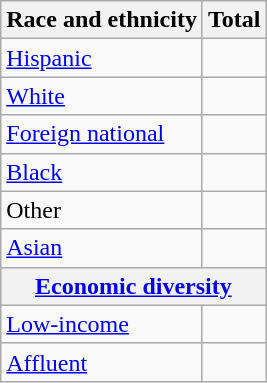<table class="wikitable floatright sortable collapsible"; text-align:right; font-size:80%;">
<tr>
<th>Race and ethnicity</th>
<th colspan="2" data-sort-type=number>Total</th>
</tr>
<tr>
<td><a href='#'>Hispanic</a></td>
<td align=right></td>
</tr>
<tr>
<td><a href='#'>White</a></td>
<td align=right></td>
</tr>
<tr>
<td><a href='#'>Foreign national</a></td>
<td align=right></td>
</tr>
<tr>
<td><a href='#'>Black</a></td>
<td align=right></td>
</tr>
<tr>
<td>Other</td>
<td align=right></td>
</tr>
<tr>
<td><a href='#'>Asian</a></td>
<td align=right></td>
</tr>
<tr>
<th colspan="4" data-sort-type=number><a href='#'>Economic diversity</a></th>
</tr>
<tr>
<td><a href='#'>Low-income</a></td>
<td align=right></td>
</tr>
<tr>
<td><a href='#'>Affluent</a></td>
<td align=right></td>
</tr>
</table>
